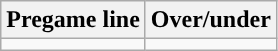<table class="wikitable">
<tr align="center">
<th>Pregame line</th>
<th>Over/under</th>
</tr>
<tr align="center">
<td></td>
<td></td>
</tr>
</table>
